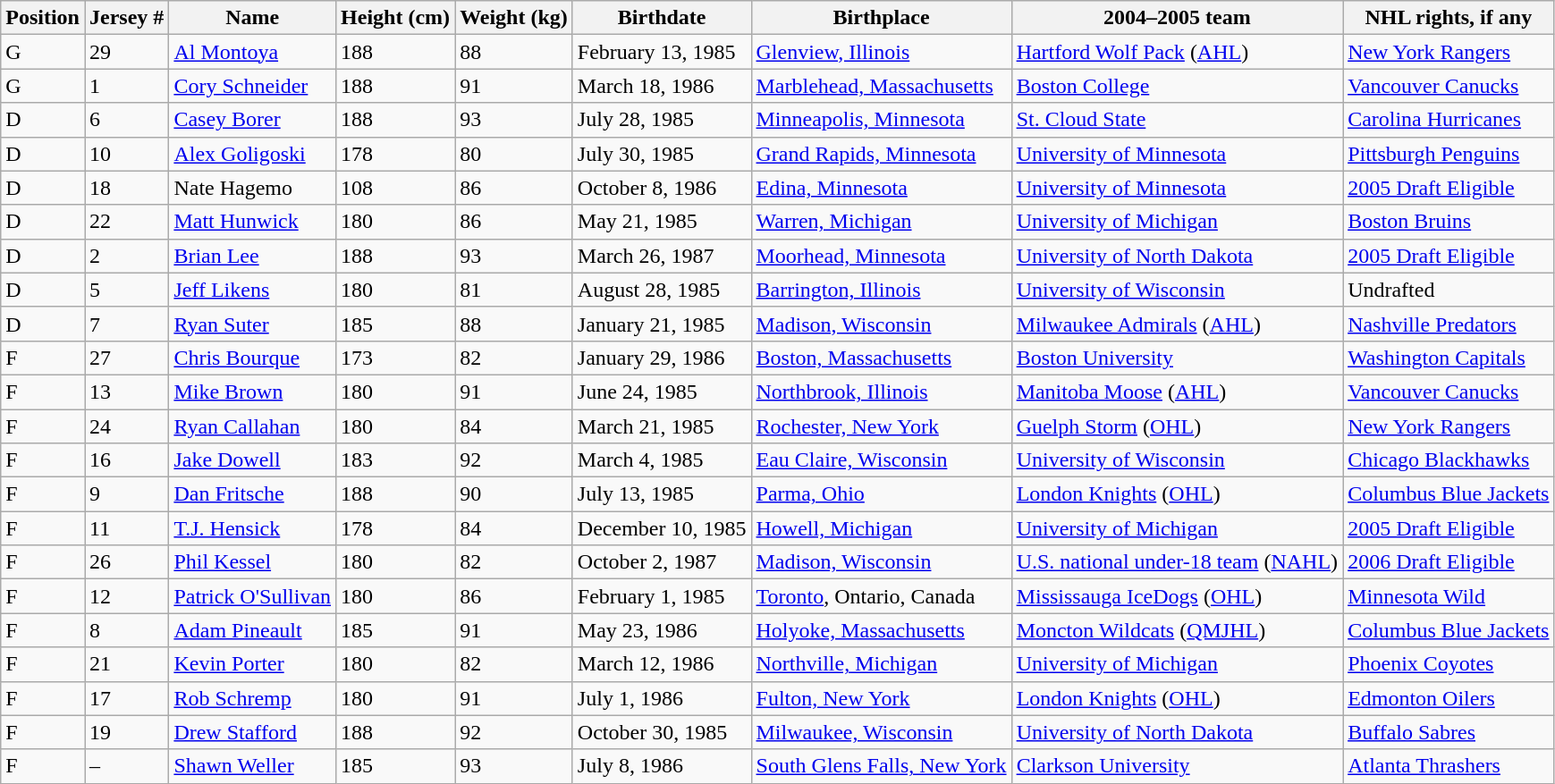<table class="wikitable sortable">
<tr>
<th>Position</th>
<th>Jersey #</th>
<th>Name</th>
<th>Height (cm)</th>
<th>Weight (kg)</th>
<th>Birthdate</th>
<th>Birthplace</th>
<th>2004–2005 team</th>
<th>NHL rights, if any</th>
</tr>
<tr>
<td>G</td>
<td>29</td>
<td><a href='#'>Al Montoya</a></td>
<td>188</td>
<td>88</td>
<td>February 13, 1985</td>
<td><a href='#'>Glenview, Illinois</a></td>
<td><a href='#'>Hartford Wolf Pack</a> (<a href='#'>AHL</a>)</td>
<td><a href='#'>New York Rangers</a></td>
</tr>
<tr>
<td>G</td>
<td>1</td>
<td><a href='#'>Cory Schneider</a></td>
<td>188</td>
<td>91</td>
<td>March 18, 1986</td>
<td><a href='#'>Marblehead, Massachusetts</a></td>
<td><a href='#'>Boston College</a></td>
<td><a href='#'>Vancouver Canucks</a></td>
</tr>
<tr>
<td>D</td>
<td>6</td>
<td><a href='#'>Casey Borer</a></td>
<td>188</td>
<td>93</td>
<td>July 28, 1985</td>
<td><a href='#'>Minneapolis, Minnesota</a></td>
<td><a href='#'>St. Cloud State</a></td>
<td><a href='#'>Carolina Hurricanes</a></td>
</tr>
<tr>
<td>D</td>
<td>10</td>
<td><a href='#'>Alex Goligoski</a></td>
<td>178</td>
<td>80</td>
<td>July 30, 1985</td>
<td><a href='#'>Grand Rapids, Minnesota</a></td>
<td><a href='#'>University of Minnesota</a></td>
<td><a href='#'>Pittsburgh Penguins</a></td>
</tr>
<tr>
<td>D</td>
<td>18</td>
<td>Nate Hagemo</td>
<td>108</td>
<td>86</td>
<td>October 8, 1986</td>
<td><a href='#'>Edina, Minnesota</a></td>
<td><a href='#'>University of Minnesota</a></td>
<td><a href='#'>2005 Draft Eligible</a></td>
</tr>
<tr>
<td>D</td>
<td>22</td>
<td><a href='#'>Matt Hunwick</a></td>
<td>180</td>
<td>86</td>
<td>May 21, 1985</td>
<td><a href='#'>Warren, Michigan</a></td>
<td><a href='#'>University of Michigan</a></td>
<td><a href='#'>Boston Bruins</a></td>
</tr>
<tr>
<td>D</td>
<td>2</td>
<td><a href='#'>Brian Lee</a></td>
<td>188</td>
<td>93</td>
<td>March 26, 1987</td>
<td><a href='#'>Moorhead, Minnesota</a></td>
<td><a href='#'>University of North Dakota</a></td>
<td><a href='#'>2005 Draft Eligible</a></td>
</tr>
<tr>
<td>D</td>
<td>5</td>
<td><a href='#'>Jeff Likens</a></td>
<td>180</td>
<td>81</td>
<td>August 28, 1985</td>
<td><a href='#'>Barrington, Illinois</a></td>
<td><a href='#'>University of Wisconsin</a></td>
<td>Undrafted</td>
</tr>
<tr>
<td>D</td>
<td>7</td>
<td><a href='#'>Ryan Suter</a></td>
<td>185</td>
<td>88</td>
<td>January 21, 1985</td>
<td><a href='#'>Madison, Wisconsin</a></td>
<td><a href='#'>Milwaukee Admirals</a> (<a href='#'>AHL</a>)</td>
<td><a href='#'>Nashville Predators</a></td>
</tr>
<tr>
<td>F</td>
<td>27</td>
<td><a href='#'>Chris Bourque</a></td>
<td>173</td>
<td>82</td>
<td>January 29, 1986</td>
<td><a href='#'>Boston, Massachusetts</a></td>
<td><a href='#'>Boston University</a></td>
<td><a href='#'>Washington Capitals</a></td>
</tr>
<tr>
<td>F</td>
<td>13</td>
<td><a href='#'>Mike Brown</a></td>
<td>180</td>
<td>91</td>
<td>June 24, 1985</td>
<td><a href='#'>Northbrook, Illinois</a></td>
<td><a href='#'>Manitoba Moose</a> (<a href='#'>AHL</a>)</td>
<td><a href='#'>Vancouver Canucks</a></td>
</tr>
<tr>
<td>F</td>
<td>24</td>
<td><a href='#'>Ryan Callahan</a></td>
<td>180</td>
<td>84</td>
<td>March 21, 1985</td>
<td><a href='#'>Rochester, New York</a></td>
<td><a href='#'>Guelph Storm</a> (<a href='#'>OHL</a>)</td>
<td><a href='#'>New York Rangers</a></td>
</tr>
<tr>
<td>F</td>
<td>16</td>
<td><a href='#'>Jake Dowell</a></td>
<td>183</td>
<td>92</td>
<td>March 4, 1985</td>
<td><a href='#'>Eau Claire, Wisconsin</a></td>
<td><a href='#'>University of Wisconsin</a></td>
<td><a href='#'>Chicago Blackhawks</a></td>
</tr>
<tr>
<td>F</td>
<td>9</td>
<td><a href='#'>Dan Fritsche</a></td>
<td>188</td>
<td>90</td>
<td>July 13, 1985</td>
<td><a href='#'>Parma, Ohio</a></td>
<td><a href='#'>London Knights</a> (<a href='#'>OHL</a>)</td>
<td><a href='#'>Columbus Blue Jackets</a></td>
</tr>
<tr>
<td>F</td>
<td>11</td>
<td><a href='#'>T.J. Hensick</a></td>
<td>178</td>
<td>84</td>
<td>December 10, 1985</td>
<td><a href='#'>Howell, Michigan</a></td>
<td><a href='#'>University of Michigan</a></td>
<td><a href='#'>2005 Draft Eligible</a></td>
</tr>
<tr>
<td>F</td>
<td>26</td>
<td><a href='#'>Phil Kessel</a></td>
<td>180</td>
<td>82</td>
<td>October 2, 1987</td>
<td><a href='#'>Madison, Wisconsin</a></td>
<td><a href='#'>U.S. national under-18 team</a> (<a href='#'>NAHL</a>)</td>
<td><a href='#'>2006 Draft Eligible</a></td>
</tr>
<tr>
<td>F</td>
<td>12</td>
<td><a href='#'>Patrick O'Sullivan</a></td>
<td>180</td>
<td>86</td>
<td>February 1, 1985</td>
<td><a href='#'>Toronto</a>, Ontario, Canada</td>
<td><a href='#'>Mississauga IceDogs</a> (<a href='#'>OHL</a>)</td>
<td><a href='#'>Minnesota Wild</a></td>
</tr>
<tr>
<td>F</td>
<td>8</td>
<td><a href='#'>Adam Pineault</a></td>
<td>185</td>
<td>91</td>
<td>May 23, 1986</td>
<td><a href='#'>Holyoke, Massachusetts</a></td>
<td><a href='#'>Moncton Wildcats</a> (<a href='#'>QMJHL</a>)</td>
<td><a href='#'>Columbus Blue Jackets</a></td>
</tr>
<tr>
<td>F</td>
<td>21</td>
<td><a href='#'>Kevin Porter</a></td>
<td>180</td>
<td>82</td>
<td>March 12, 1986</td>
<td><a href='#'>Northville, Michigan</a></td>
<td><a href='#'>University of Michigan</a></td>
<td><a href='#'>Phoenix Coyotes</a></td>
</tr>
<tr>
<td>F</td>
<td>17</td>
<td><a href='#'>Rob Schremp</a></td>
<td>180</td>
<td>91</td>
<td>July 1, 1986</td>
<td><a href='#'>Fulton, New York</a></td>
<td><a href='#'>London Knights</a> (<a href='#'>OHL</a>)</td>
<td><a href='#'>Edmonton Oilers</a></td>
</tr>
<tr>
<td>F</td>
<td>19</td>
<td><a href='#'>Drew Stafford</a></td>
<td>188</td>
<td>92</td>
<td>October 30, 1985</td>
<td><a href='#'>Milwaukee, Wisconsin</a></td>
<td><a href='#'>University of North Dakota</a></td>
<td><a href='#'>Buffalo Sabres</a></td>
</tr>
<tr>
<td>F</td>
<td>–</td>
<td><a href='#'>Shawn Weller</a></td>
<td>185</td>
<td>93</td>
<td>July 8, 1986</td>
<td><a href='#'>South Glens Falls, New York</a></td>
<td><a href='#'>Clarkson University</a></td>
<td><a href='#'>Atlanta Thrashers</a></td>
</tr>
</table>
